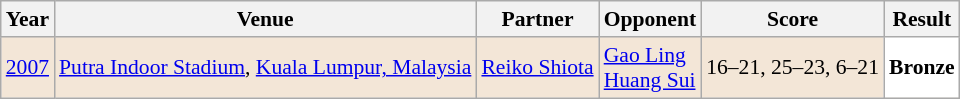<table class="sortable wikitable" style="font-size: 90%;">
<tr>
<th>Year</th>
<th>Venue</th>
<th>Partner</th>
<th>Opponent</th>
<th>Score</th>
<th>Result</th>
</tr>
<tr style="background:#F3E6D7">
<td align="center"><a href='#'>2007</a></td>
<td align="left"><a href='#'>Putra Indoor Stadium</a>, <a href='#'>Kuala Lumpur, Malaysia</a></td>
<td align="left"> <a href='#'>Reiko Shiota</a></td>
<td align="left"> <a href='#'>Gao Ling</a> <br>  <a href='#'>Huang Sui</a></td>
<td align="left">16–21, 25–23, 6–21</td>
<td style="text-align:left; background:white"> <strong>Bronze</strong></td>
</tr>
</table>
